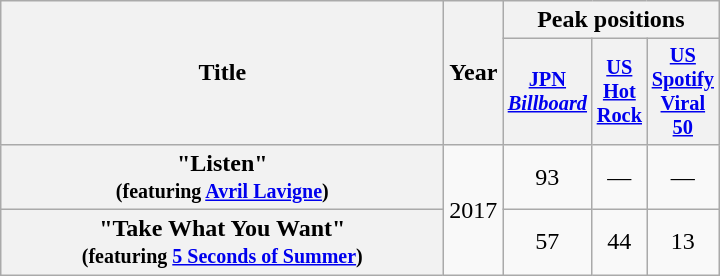<table class="wikitable plainrowheaders" style="text-align:center;">
<tr>
<th scope="col" rowspan="2" style="width:18em;">Title</th>
<th scope="col" rowspan="2">Year</th>
<th scope="col" colspan="3">Peak positions</th>
</tr>
<tr>
<th scope="col" style="width:30px;font-size:85%"><a href='#'>JPN<br><em>Billboard</em></a><br></th>
<th scope="col" style="width:30px;font-size:85%"><a href='#'>US<br>Hot Rock</a><br></th>
<th scope="col" style="width:30px;font-size:85%"><a href='#'>US<br>Spotify<br>Viral 50</a><br></th>
</tr>
<tr>
<th scope="row">"Listen" <br><small>(featuring <a href='#'>Avril Lavigne</a>)</small></th>
<td rowspan="2">2017</td>
<td>93</td>
<td>—</td>
<td>—</td>
</tr>
<tr>
<th scope="row">"Take What You Want" <br><small>(featuring <a href='#'>5 Seconds of Summer</a>)</small></th>
<td>57</td>
<td>44</td>
<td>13</td>
</tr>
</table>
